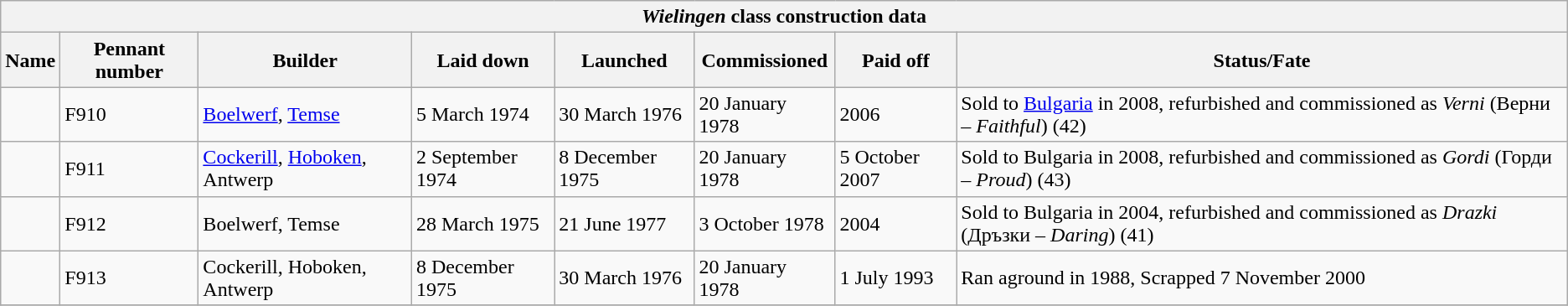<table class="wikitable">
<tr>
<th colspan="8"><em>Wielingen</em> class construction data</th>
</tr>
<tr style="background:#efefef;">
<th>Name</th>
<th>Pennant number</th>
<th>Builder</th>
<th>Laid down</th>
<th>Launched</th>
<th>Commissioned</th>
<th>Paid off</th>
<th>Status/Fate</th>
</tr>
<tr>
<td></td>
<td>F910</td>
<td><a href='#'>Boelwerf</a>, <a href='#'>Temse</a></td>
<td>5 March 1974</td>
<td>30 March 1976</td>
<td>20 January 1978</td>
<td>2006</td>
<td>Sold to <a href='#'>Bulgaria</a> in 2008, refurbished and commissioned as <em>Verni</em> (Верни – <em>Faithful</em>) (42)</td>
</tr>
<tr>
<td></td>
<td>F911</td>
<td><a href='#'>Cockerill</a>, <a href='#'>Hoboken</a>, Antwerp</td>
<td>2 September 1974</td>
<td>8 December 1975</td>
<td>20 January 1978</td>
<td>5 October 2007</td>
<td>Sold to Bulgaria in 2008, refurbished and commissioned as <em>Gordi</em> (Горди – <em>Proud</em>) (43)</td>
</tr>
<tr>
<td></td>
<td>F912</td>
<td>Boelwerf, Temse</td>
<td>28 March 1975</td>
<td>21 June 1977</td>
<td>3 October 1978</td>
<td>2004</td>
<td>Sold to Bulgaria in 2004, refurbished and commissioned as <em>Drazki</em> (Дръзки – <em>Daring</em>) (41)</td>
</tr>
<tr>
<td></td>
<td>F913</td>
<td>Cockerill, Hoboken, Antwerp</td>
<td>8 December 1975</td>
<td>30 March 1976</td>
<td>20 January 1978</td>
<td>1 July 1993</td>
<td>Ran aground in 1988, Scrapped 7 November 2000</td>
</tr>
<tr>
</tr>
</table>
